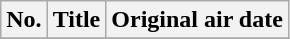<table class="wikitable plainrowheaders">
<tr>
<th>No.</th>
<th>Title</th>
<th>Original air date</th>
</tr>
<tr>
</tr>
</table>
